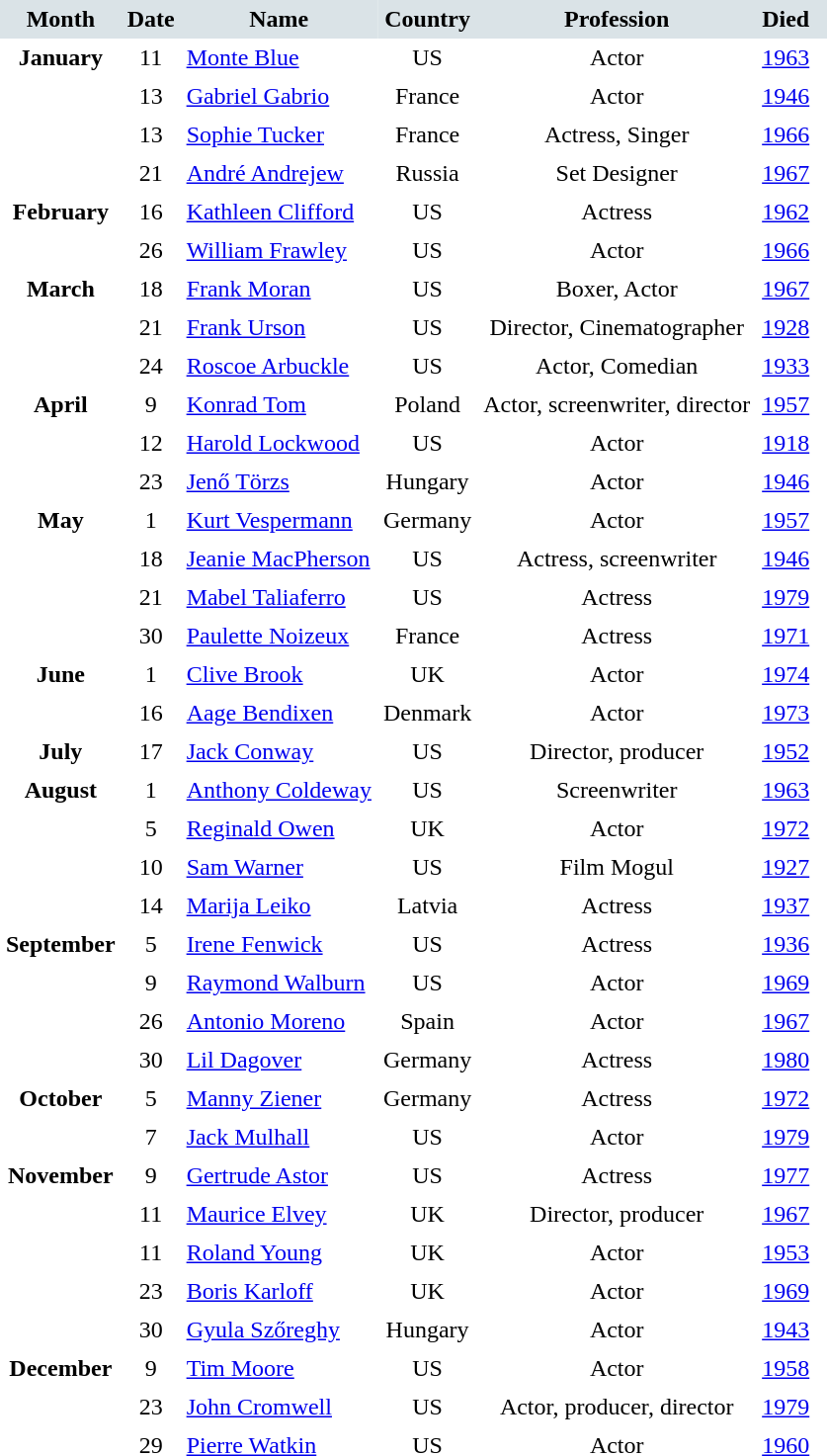<table cellspacing="0" cellpadding="4" border="0">
<tr style="background:#dae3e7; text-align:center;">
<td><strong>Month</strong></td>
<td><strong>Date</strong></td>
<td><strong>Name</strong></td>
<td><strong>Country</strong></td>
<td><strong>Profession</strong></td>
<td><strong>Died</strong></td>
<td></td>
</tr>
<tr valign="top">
<td rowspan=4 style="text-align:center; vertical-align:top;"><strong>January</strong></td>
<td style="text-align:center;">11</td>
<td><a href='#'>Monte Blue</a></td>
<td style="text-align:center;">US</td>
<td style="text-align:center;">Actor</td>
<td><a href='#'>1963</a></td>
<td></td>
</tr>
<tr>
<td style="text-align:center;">13</td>
<td><a href='#'>Gabriel Gabrio</a></td>
<td style="text-align:center;">France</td>
<td style="text-align:center;">Actor</td>
<td><a href='#'>1946</a></td>
<td></td>
</tr>
<tr>
<td style="text-align:center;">13</td>
<td><a href='#'>Sophie Tucker</a></td>
<td style="text-align:center;">France</td>
<td style="text-align:center;">Actress, Singer</td>
<td><a href='#'>1966</a></td>
<td></td>
</tr>
<tr>
<td style="text-align:center;">21</td>
<td><a href='#'>André Andrejew</a></td>
<td style="text-align:center;">Russia</td>
<td style="text-align:center;">Set Designer</td>
<td><a href='#'>1967</a></td>
<td></td>
</tr>
<tr>
<td rowspan=2 style="text-align:center; vertical-align:top;"><strong>February</strong></td>
<td style="text-align:center;">16</td>
<td><a href='#'>Kathleen Clifford</a></td>
<td style="text-align:center;">US</td>
<td style="text-align:center;">Actress</td>
<td><a href='#'>1962</a></td>
<td></td>
</tr>
<tr>
<td style="text-align:center;">26</td>
<td><a href='#'>William Frawley</a></td>
<td style="text-align:center;">US</td>
<td style="text-align:center;">Actor</td>
<td><a href='#'>1966</a></td>
<td></td>
</tr>
<tr>
<td rowspan=3 style="text-align:center; vertical-align:top;"><strong>March</strong></td>
<td style="text-align:center;">18</td>
<td><a href='#'>Frank Moran</a></td>
<td style="text-align:center;">US</td>
<td style="text-align:center;">Boxer, Actor</td>
<td><a href='#'>1967</a></td>
<td></td>
</tr>
<tr>
<td style="text-align:center;">21</td>
<td><a href='#'>Frank Urson</a></td>
<td style="text-align:center;">US</td>
<td style="text-align:center;">Director, Cinematographer</td>
<td><a href='#'>1928</a></td>
<td></td>
</tr>
<tr>
<td style="text-align:center;">24</td>
<td><a href='#'>Roscoe Arbuckle</a></td>
<td style="text-align:center;">US</td>
<td style="text-align:center;">Actor, Comedian</td>
<td><a href='#'>1933</a></td>
<td></td>
</tr>
<tr>
<td rowspan=3 style="text-align:center; vertical-align:top;"><strong>April</strong></td>
<td style="text-align:center;">9</td>
<td><a href='#'>Konrad Tom</a></td>
<td style="text-align:center;">Poland</td>
<td style="text-align:center;">Actor, screenwriter, director</td>
<td><a href='#'>1957</a></td>
<td></td>
</tr>
<tr>
<td style="text-align:center;">12</td>
<td><a href='#'>Harold Lockwood</a></td>
<td style="text-align:center;">US</td>
<td style="text-align:center;">Actor</td>
<td><a href='#'>1918</a></td>
<td></td>
</tr>
<tr>
<td style="text-align:center;">23</td>
<td><a href='#'>Jenő Törzs</a></td>
<td style="text-align:center;">Hungary</td>
<td style="text-align:center;">Actor</td>
<td><a href='#'>1946</a></td>
<td></td>
</tr>
<tr>
<td rowspan=4 style="text-align:center; vertical-align:top;"><strong>May</strong></td>
<td style="text-align:center;">1</td>
<td><a href='#'>Kurt Vespermann</a></td>
<td style="text-align:center;">Germany</td>
<td style="text-align:center;">Actor</td>
<td><a href='#'>1957</a></td>
<td></td>
</tr>
<tr>
<td style="text-align:center;">18</td>
<td><a href='#'>Jeanie MacPherson</a></td>
<td style="text-align:center;">US</td>
<td style="text-align:center;">Actress, screenwriter</td>
<td><a href='#'>1946</a></td>
<td></td>
</tr>
<tr>
<td style="text-align:center;">21</td>
<td><a href='#'>Mabel Taliaferro</a></td>
<td style="text-align:center;">US</td>
<td style="text-align:center;">Actress</td>
<td><a href='#'>1979</a></td>
<td></td>
</tr>
<tr>
<td style="text-align:center;">30</td>
<td><a href='#'>Paulette Noizeux</a></td>
<td style="text-align:center;">France</td>
<td style="text-align:center;">Actress</td>
<td><a href='#'>1971</a></td>
<td></td>
</tr>
<tr>
<td rowspan=2 style="text-align:center; vertical-align:top;"><strong>June</strong></td>
<td style="text-align:center;">1</td>
<td><a href='#'>Clive Brook</a></td>
<td style="text-align:center;">UK</td>
<td style="text-align:center;">Actor</td>
<td><a href='#'>1974</a></td>
<td></td>
</tr>
<tr>
<td style="text-align:center;">16</td>
<td><a href='#'>Aage Bendixen</a></td>
<td style="text-align:center;">Denmark</td>
<td style="text-align:center;">Actor</td>
<td><a href='#'>1973</a></td>
<td></td>
</tr>
<tr>
<td rowspan=1 style="text-align:center; vertical-align:top;"><strong>July</strong></td>
<td style="text-align:center;">17</td>
<td><a href='#'>Jack Conway</a></td>
<td style="text-align:center;">US</td>
<td style="text-align:center;">Director, producer</td>
<td><a href='#'>1952</a></td>
<td></td>
</tr>
<tr>
<td rowspan=4 style="text-align:center; vertical-align:top;"><strong>August</strong></td>
<td style="text-align:center;">1</td>
<td><a href='#'>Anthony Coldeway</a></td>
<td style="text-align:center;">US</td>
<td style="text-align:center;">Screenwriter</td>
<td><a href='#'>1963</a></td>
<td></td>
</tr>
<tr>
<td style="text-align:center;">5</td>
<td><a href='#'>Reginald Owen</a></td>
<td style="text-align:center;">UK</td>
<td style="text-align:center;">Actor</td>
<td><a href='#'>1972</a></td>
<td></td>
</tr>
<tr>
<td style="text-align:center;">10</td>
<td><a href='#'>Sam Warner</a></td>
<td style="text-align:center;">US</td>
<td style="text-align:center;">Film Mogul</td>
<td><a href='#'>1927</a></td>
<td></td>
</tr>
<tr>
<td style="text-align:center;">14</td>
<td><a href='#'>Marija Leiko</a></td>
<td style="text-align:center;">Latvia</td>
<td style="text-align:center;">Actress</td>
<td><a href='#'>1937</a></td>
<td></td>
</tr>
<tr>
<td rowspan=4 style="text-align:center; vertical-align:top;"><strong>September</strong></td>
<td style="text-align:center;">5</td>
<td><a href='#'>Irene Fenwick</a></td>
<td style="text-align:center;">US</td>
<td style="text-align:center;">Actress</td>
<td><a href='#'>1936</a></td>
<td></td>
</tr>
<tr>
<td style="text-align:center;">9</td>
<td><a href='#'>Raymond Walburn</a></td>
<td style="text-align:center;">US</td>
<td style="text-align:center;">Actor</td>
<td><a href='#'>1969</a></td>
<td></td>
</tr>
<tr>
<td style="text-align:center;">26</td>
<td><a href='#'>Antonio Moreno</a></td>
<td style="text-align:center;">Spain</td>
<td style="text-align:center;">Actor</td>
<td><a href='#'>1967</a></td>
<td></td>
</tr>
<tr>
<td style="text-align:center;">30</td>
<td><a href='#'>Lil Dagover</a></td>
<td style="text-align:center;">Germany</td>
<td style="text-align:center;">Actress</td>
<td><a href='#'>1980</a></td>
<td></td>
</tr>
<tr>
<td rowspan=2 style="text-align:center; vertical-align:top;"><strong>October</strong></td>
<td style="text-align:center;">5</td>
<td><a href='#'>Manny Ziener</a></td>
<td style="text-align:center;">Germany</td>
<td style="text-align:center;">Actress</td>
<td><a href='#'>1972</a></td>
<td></td>
</tr>
<tr>
<td style="text-align:center;">7</td>
<td><a href='#'>Jack Mulhall</a></td>
<td style="text-align:center;">US</td>
<td style="text-align:center;">Actor</td>
<td><a href='#'>1979</a></td>
<td></td>
</tr>
<tr>
<td rowspan=5 style="text-align:center; vertical-align:top;"><strong>November</strong></td>
<td style="text-align:center;">9</td>
<td><a href='#'>Gertrude Astor</a></td>
<td style="text-align:center;">US</td>
<td style="text-align:center;">Actress</td>
<td><a href='#'>1977</a></td>
<td></td>
</tr>
<tr>
<td style="text-align:center;">11</td>
<td><a href='#'>Maurice Elvey</a></td>
<td style="text-align:center;">UK</td>
<td style="text-align:center;">Director, producer</td>
<td><a href='#'>1967</a></td>
<td></td>
</tr>
<tr>
<td style="text-align:center;">11</td>
<td><a href='#'>Roland Young</a></td>
<td style="text-align:center;">UK</td>
<td style="text-align:center;">Actor</td>
<td><a href='#'>1953</a></td>
<td></td>
</tr>
<tr>
<td style="text-align:center;">23</td>
<td><a href='#'>Boris Karloff</a></td>
<td style="text-align:center;">UK</td>
<td style="text-align:center;">Actor</td>
<td><a href='#'>1969</a></td>
<td></td>
</tr>
<tr>
<td style="text-align:center;">30</td>
<td><a href='#'>Gyula Szőreghy</a></td>
<td style="text-align:center;">Hungary</td>
<td style="text-align:center;">Actor</td>
<td><a href='#'>1943</a></td>
<td></td>
</tr>
<tr>
<td rowspan=3 style="text-align:center; vertical-align:top;"><strong>December</strong></td>
<td style="text-align:center;">9</td>
<td><a href='#'>Tim Moore</a></td>
<td style="text-align:center;">US</td>
<td style="text-align:center;">Actor</td>
<td><a href='#'>1958</a></td>
<td></td>
</tr>
<tr>
<td style="text-align:center;">23</td>
<td><a href='#'>John Cromwell</a></td>
<td style="text-align:center;">US</td>
<td style="text-align:center;">Actor, producer, director</td>
<td><a href='#'>1979</a></td>
<td></td>
</tr>
<tr>
<td style="text-align:center;">29</td>
<td><a href='#'>Pierre Watkin</a></td>
<td style="text-align:center;">US</td>
<td style="text-align:center;">Actor</td>
<td><a href='#'>1960</a></td>
<td></td>
</tr>
<tr>
</tr>
</table>
